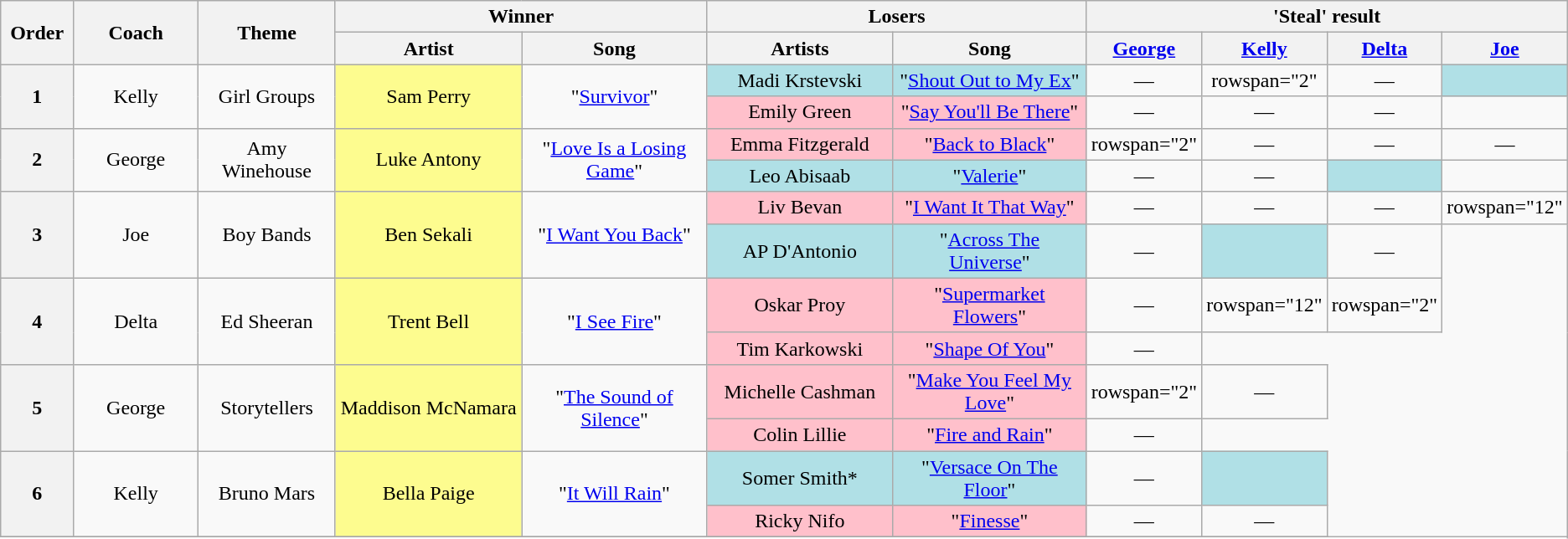<table class="wikitable" style="text-align: center; width: auto;">
<tr>
<th rowspan="2" style="width:5%;">Order</th>
<th rowspan="2" style="width:10%;">Coach</th>
<th rowspan="2" style="width:10%;">Theme</th>
<th colspan="2" style="width:15%;">Winner</th>
<th colspan="2" style="width:60%;">Losers</th>
<th colspan="4" style="width:20%;">'Steal' result</th>
</tr>
<tr>
<th style="width:15%;">Artist</th>
<th style="width:15%;">Song</th>
<th style="width:15%;">Artists</th>
<th style="width:15%;">Song</th>
<th style="width:5%;"><a href='#'>George</a></th>
<th style="width:5%;"><a href='#'>Kelly</a></th>
<th style="width:5%;"><a href='#'>Delta</a></th>
<th style="width:5%;"><a href='#'>Joe</a></th>
</tr>
<tr>
<th rowspan="2">1</th>
<td rowspan="2">Kelly</td>
<td rowspan="2">Girl Groups</td>
<td rowspan="2" bgcolor="#fdfc8f">Sam Perry</td>
<td rowspan="2">"<a href='#'>Survivor</a>"</td>
<td bgcolor="#B0E0E6">Madi Krstevski</td>
<td bgcolor="#B0E0E6">"<a href='#'>Shout Out to My Ex</a>"</td>
<td>—</td>
<td>rowspan="2" </td>
<td>—</td>
<td style="background-color:#B0E0E6;"> <strong></strong> </td>
</tr>
<tr>
<td bgcolor="pink">Emily Green</td>
<td bgcolor="pink">"<a href='#'>Say You'll Be There</a>"</td>
<td>—</td>
<td>—</td>
<td>—</td>
</tr>
<tr>
<th rowspan="2">2</th>
<td rowspan="2">George</td>
<td rowspan="2">Amy Winehouse</td>
<td rowspan="2" bgcolor="#fdfc8f">Luke Antony</td>
<td rowspan="2">"<a href='#'>Love Is a Losing Game</a>"</td>
<td bgcolor="pink">Emma Fitzgerald</td>
<td bgcolor="pink">"<a href='#'>Back to Black</a>"</td>
<td>rowspan="2" </td>
<td>—</td>
<td>—</td>
<td>—</td>
</tr>
<tr>
<td bgcolor="#B0E0E6">Leo Abisaab</td>
<td bgcolor="#B0E0E6">"<a href='#'>Valerie</a>"</td>
<td>—</td>
<td>—</td>
<td style="background-color:#B0E0E6;"> <strong></strong> </td>
</tr>
<tr>
<th rowspan="2">3</th>
<td rowspan="2">Joe</td>
<td rowspan="2">Boy Bands</td>
<td rowspan="2" bgcolor="#fdfc8f">Ben Sekali</td>
<td rowspan="2">"<a href='#'>I Want You Back</a>"</td>
<td bgcolor="pink">Liv Bevan</td>
<td bgcolor="pink">"<a href='#'>I Want It That Way</a>"</td>
<td>—</td>
<td>—</td>
<td>—</td>
<td>rowspan="12" </td>
</tr>
<tr>
<td bgcolor="#B0E0E6">AP D'Antonio</td>
<td bgcolor="#B0E0E6">"<a href='#'>Across The Universe</a>"</td>
<td>—</td>
<td style="background-color:#B0E0E6;"> <strong></strong> </td>
<td>—</td>
</tr>
<tr>
<th rowspan="2">4</th>
<td rowspan="2">Delta</td>
<td rowspan="2">Ed Sheeran</td>
<td rowspan="2" bgcolor="#fdfc8f">Trent Bell</td>
<td rowspan="2">"<a href='#'>I See Fire</a>"</td>
<td bgcolor="pink">Oskar Proy</td>
<td bgcolor="pink">"<a href='#'>Supermarket Flowers</a>"</td>
<td>—</td>
<td>rowspan="12" </td>
<td>rowspan="2" </td>
</tr>
<tr>
<td bgcolor="pink">Tim Karkowski</td>
<td bgcolor="pink">"<a href='#'>Shape Of You</a>"</td>
<td>—</td>
</tr>
<tr>
<th rowspan="2">5</th>
<td rowspan="2">George</td>
<td rowspan="2">Storytellers</td>
<td rowspan="2" bgcolor="#fdfc8f">Maddison McNamara</td>
<td rowspan="2">"<a href='#'>The Sound of Silence</a>"</td>
<td bgcolor="pink">Michelle Cashman</td>
<td bgcolor="pink">"<a href='#'>Make You Feel My Love</a>"</td>
<td>rowspan="2" </td>
<td>—</td>
</tr>
<tr>
<td bgcolor="pink">Colin Lillie</td>
<td bgcolor="pink">"<a href='#'>Fire and Rain</a>"</td>
<td>—</td>
</tr>
<tr>
<th rowspan="2">6</th>
<td rowspan="2">Kelly</td>
<td rowspan="2">Bruno Mars</td>
<td rowspan="2" bgcolor="#fdfc8f">Bella Paige</td>
<td rowspan="2">"<a href='#'>It Will Rain</a>"</td>
<td bgcolor="#B0E0E6">Somer Smith*</td>
<td bgcolor="#B0E0E6">"<a href='#'>Versace On The Floor</a>"</td>
<td>—</td>
<td style="background-color:#B0E0E6;"> <strong></strong> </td>
</tr>
<tr>
<td bgcolor="pink">Ricky Nifo</td>
<td bgcolor="pink">"<a href='#'>Finesse</a>"</td>
<td>—</td>
<td>—</td>
</tr>
<tr>
</tr>
</table>
